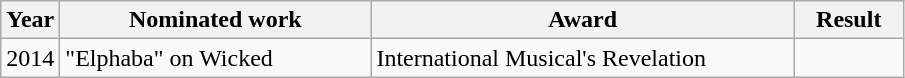<table class="wikitable">
<tr>
<th>Year</th>
<th width="200">Nominated work</th>
<th width="275">Award</th>
<th width="65">Result</th>
</tr>
<tr>
<td>2014</td>
<td>"Elphaba" on Wicked</td>
<td>International Musical's Revelation</td>
<td></td>
</tr>
</table>
